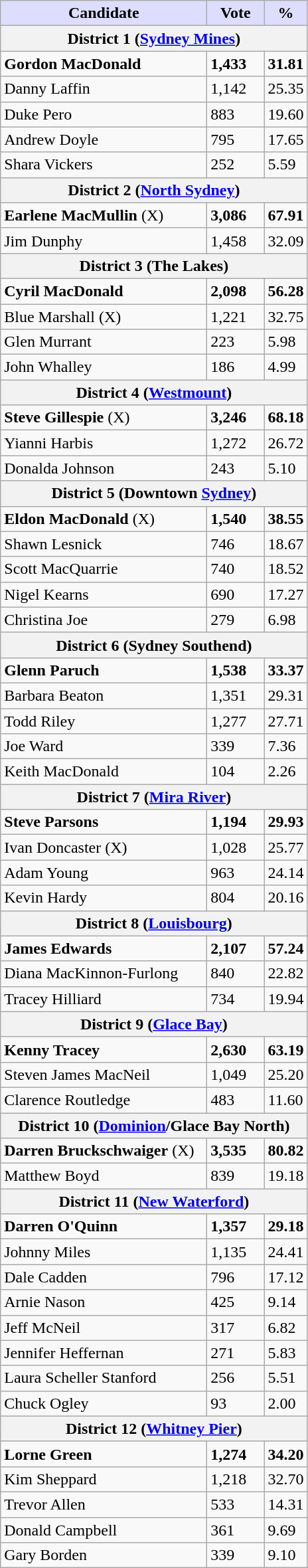<table class="wikitable">
<tr>
<th style="background:#ddf; width:200px;">Candidate</th>
<th style="background:#ddf; width:50px;">Vote</th>
<th style="background:#ddf; width:30px;">%</th>
</tr>
<tr>
<th colspan="3"><strong>District 1</strong> (<a href='#'>Sydney Mines</a>)</th>
</tr>
<tr>
<td><strong>Gordon MacDonald</strong></td>
<td><strong>1,433</strong></td>
<td><strong>31.81</strong></td>
</tr>
<tr>
<td>Danny Laffin</td>
<td>1,142</td>
<td>25.35</td>
</tr>
<tr>
<td>Duke Pero</td>
<td>883</td>
<td>19.60</td>
</tr>
<tr>
<td>Andrew Doyle</td>
<td>795</td>
<td>17.65</td>
</tr>
<tr>
<td>Shara Vickers</td>
<td>252</td>
<td>5.59</td>
</tr>
<tr>
<th colspan="3"><strong>District 2</strong> (<a href='#'>North Sydney</a>)</th>
</tr>
<tr>
<td><strong>Earlene MacMullin</strong> (X)</td>
<td><strong>3,086</strong></td>
<td><strong>67.91</strong></td>
</tr>
<tr>
<td>Jim Dunphy</td>
<td>1,458</td>
<td>32.09</td>
</tr>
<tr>
<th colspan="3"><strong>District 3</strong> (The Lakes)</th>
</tr>
<tr>
<td><strong>Cyril MacDonald</strong></td>
<td><strong>2,098</strong></td>
<td><strong>56.28</strong></td>
</tr>
<tr>
<td>Blue Marshall (X)</td>
<td>1,221</td>
<td>32.75</td>
</tr>
<tr>
<td>Glen Murrant</td>
<td>223</td>
<td>5.98</td>
</tr>
<tr>
<td>John Whalley</td>
<td>186</td>
<td>4.99</td>
</tr>
<tr>
<th colspan="3"><strong>District 4</strong> (<a href='#'>Westmount</a>)</th>
</tr>
<tr>
<td><strong>Steve Gillespie</strong> (X)</td>
<td><strong>3,246</strong></td>
<td><strong>68.18</strong></td>
</tr>
<tr>
<td>Yianni Harbis</td>
<td>1,272</td>
<td>26.72</td>
</tr>
<tr>
<td>Donalda Johnson</td>
<td>243</td>
<td>5.10</td>
</tr>
<tr>
<th colspan="3"><strong>District 5</strong> (Downtown <a href='#'>Sydney</a>)</th>
</tr>
<tr>
<td><strong>Eldon MacDonald</strong> (X)</td>
<td><strong>1,540</strong></td>
<td><strong>38.55</strong></td>
</tr>
<tr>
<td>Shawn Lesnick</td>
<td>746</td>
<td>18.67</td>
</tr>
<tr>
<td>Scott MacQuarrie</td>
<td>740</td>
<td>18.52</td>
</tr>
<tr>
<td>Nigel Kearns</td>
<td>690</td>
<td>17.27</td>
</tr>
<tr>
<td>Christina Joe</td>
<td>279</td>
<td>6.98</td>
</tr>
<tr>
<th colspan="3"><strong>District 6</strong> (Sydney Southend)</th>
</tr>
<tr>
<td><strong>Glenn Paruch</strong></td>
<td><strong>1,538</strong></td>
<td><strong>33.37</strong></td>
</tr>
<tr>
<td>Barbara Beaton</td>
<td>1,351</td>
<td>29.31</td>
</tr>
<tr>
<td>Todd Riley</td>
<td>1,277</td>
<td>27.71</td>
</tr>
<tr>
<td>Joe Ward</td>
<td>339</td>
<td>7.36</td>
</tr>
<tr>
<td>Keith MacDonald</td>
<td>104</td>
<td>2.26</td>
</tr>
<tr>
<th colspan="3"><strong>District 7</strong> (<a href='#'>Mira River</a>)</th>
</tr>
<tr>
<td><strong>Steve Parsons</strong></td>
<td><strong>1,194</strong></td>
<td><strong>29.93</strong></td>
</tr>
<tr>
<td>Ivan Doncaster (X)</td>
<td>1,028</td>
<td>25.77</td>
</tr>
<tr>
<td>Adam Young</td>
<td>963</td>
<td>24.14</td>
</tr>
<tr>
<td>Kevin Hardy</td>
<td>804</td>
<td>20.16</td>
</tr>
<tr>
<th colspan="3"><strong>District 8</strong> (<a href='#'>Louisbourg</a>)</th>
</tr>
<tr>
<td><strong>James Edwards</strong></td>
<td><strong>2,107</strong></td>
<td><strong>57.24</strong></td>
</tr>
<tr>
<td>Diana MacKinnon-Furlong</td>
<td>840</td>
<td>22.82</td>
</tr>
<tr>
<td>Tracey Hilliard</td>
<td>734</td>
<td>19.94</td>
</tr>
<tr>
<th colspan="3"><strong>District 9</strong> (<a href='#'>Glace Bay</a>)</th>
</tr>
<tr>
<td><strong>Kenny Tracey</strong></td>
<td><strong>2,630</strong></td>
<td><strong>63.19</strong></td>
</tr>
<tr>
<td>Steven James MacNeil</td>
<td>1,049</td>
<td>25.20</td>
</tr>
<tr>
<td>Clarence Routledge</td>
<td>483</td>
<td>11.60</td>
</tr>
<tr>
<th colspan="3"><strong>District 10</strong> (<a href='#'>Dominion</a>/Glace Bay North)</th>
</tr>
<tr>
<td><strong>Darren Bruckschwaiger</strong> (X)</td>
<td><strong>3,535</strong></td>
<td><strong>80.82</strong></td>
</tr>
<tr>
<td>Matthew Boyd</td>
<td>839</td>
<td>19.18</td>
</tr>
<tr>
<th colspan="3"><strong>District 11</strong> (<a href='#'>New Waterford</a>)</th>
</tr>
<tr>
<td><strong>Darren O'Quinn</strong></td>
<td><strong>1,357</strong></td>
<td><strong>29.18</strong></td>
</tr>
<tr>
<td>Johnny Miles</td>
<td>1,135</td>
<td>24.41</td>
</tr>
<tr>
<td>Dale Cadden</td>
<td>796</td>
<td>17.12</td>
</tr>
<tr>
<td>Arnie Nason</td>
<td>425</td>
<td>9.14</td>
</tr>
<tr>
<td>Jeff McNeil</td>
<td>317</td>
<td>6.82</td>
</tr>
<tr>
<td>Jennifer Heffernan</td>
<td>271</td>
<td>5.83</td>
</tr>
<tr>
<td>Laura Scheller Stanford</td>
<td>256</td>
<td>5.51</td>
</tr>
<tr>
<td>Chuck Ogley</td>
<td>93</td>
<td>2.00</td>
</tr>
<tr>
<th colspan="3"><strong>District 12</strong> (<a href='#'>Whitney Pier</a>)</th>
</tr>
<tr>
<td><strong>Lorne Green</strong></td>
<td><strong>1,274</strong></td>
<td><strong>34.20</strong></td>
</tr>
<tr>
<td>Kim Sheppard</td>
<td>1,218</td>
<td>32.70</td>
</tr>
<tr>
<td>Trevor Allen</td>
<td>533</td>
<td>14.31</td>
</tr>
<tr>
<td>Donald Campbell</td>
<td>361</td>
<td>9.69</td>
</tr>
<tr>
<td>Gary Borden</td>
<td>339</td>
<td>9.10</td>
</tr>
</table>
